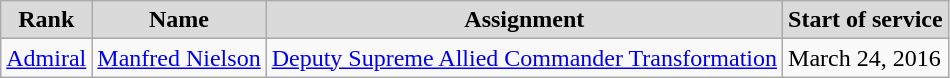<table class="wikitable">
<tr>
<th style="background:#dadada">Rank</th>
<th style="background:#dadada">Name</th>
<th style="background:#dadada">Assignment</th>
<th style="background:#dadada">Start of service</th>
</tr>
<tr>
<td><a href='#'>Admiral</a></td>
<td><a href='#'>Manfred Nielson</a></td>
<td><a href='#'>Deputy Supreme Allied Commander Transformation</a></td>
<td>March 24, 2016</td>
</tr>
</table>
